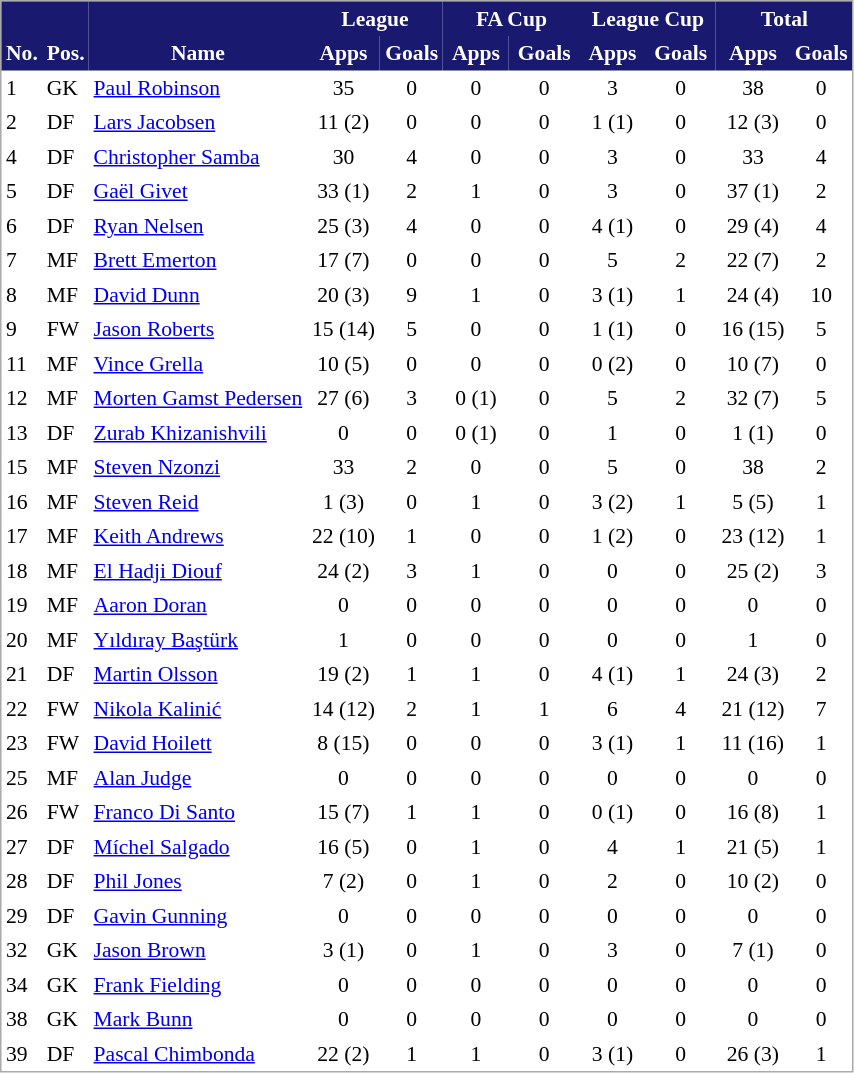<table cellspacing="0" cellpadding="3" style="border:1px solid #AAAAAA;font-size:90%">
<tr style="background:#191970; color:white;">
<th rowspan="2" valign="bottom">No.</th>
<th rowspan="2" valign="bottom">Pos.</th>
<th rowspan="2" valign="bottom">Name</th>
<th colspan="2" width="85">League</th>
<th colspan="2" width="85">FA Cup</th>
<th colspan="2" width="85">League Cup</th>
<th colspan="2" width="85">Total</th>
</tr>
<tr style="background:#191970; color:white;">
<th>Apps</th>
<th>Goals</th>
<th>Apps</th>
<th>Goals</th>
<th>Apps</th>
<th>Goals</th>
<th>Apps</th>
<th>Goals</th>
</tr>
<tr>
<td align="left">1</td>
<td align="left">GK</td>
<td align="left"> <a href='#'>Paul Robinson</a></td>
<td align="center">35</td>
<td align="center">0</td>
<td align="center">0</td>
<td align="center">0</td>
<td align="center">3</td>
<td align="center">0</td>
<td align="center">38</td>
<td align="center">0</td>
</tr>
<tr>
<td align="left">2</td>
<td align="left">DF</td>
<td align="left"> <a href='#'>Lars Jacobsen</a></td>
<td align="center">11 (2)</td>
<td align="center">0</td>
<td align="center">0</td>
<td align="center">0</td>
<td align="center">1 (1)</td>
<td align="center">0</td>
<td align="center">12 (3)</td>
<td align="center">0</td>
</tr>
<tr>
<td align="left">4</td>
<td align="left">DF</td>
<td align="left"> <a href='#'>Christopher Samba</a></td>
<td align="center">30</td>
<td align="center">4</td>
<td align="center">0</td>
<td align="center">0</td>
<td align="center">3</td>
<td align="center">0</td>
<td align="center">33</td>
<td align="center">4</td>
</tr>
<tr>
<td align="left">5</td>
<td align="left">DF</td>
<td align="left"> <a href='#'>Gaël Givet</a></td>
<td align="center">33 (1)</td>
<td align="center">2</td>
<td align="center">1</td>
<td align="center">0</td>
<td align="center">3</td>
<td align="center">0</td>
<td align="center">37 (1)</td>
<td align="center">2</td>
</tr>
<tr>
<td align="left">6</td>
<td align="left">DF</td>
<td align="left"> <a href='#'>Ryan Nelsen</a></td>
<td align="center">25 (3)</td>
<td align="center">4</td>
<td align="center">0</td>
<td align="center">0</td>
<td align="center">4 (1)</td>
<td align="center">0</td>
<td align="center">29 (4)</td>
<td align="center">4</td>
</tr>
<tr>
<td align="left">7</td>
<td align="left">MF</td>
<td align="left"> <a href='#'>Brett Emerton</a></td>
<td align="center">17 (7)</td>
<td align="center">0</td>
<td align="center">0</td>
<td align="center">0</td>
<td align="center">5</td>
<td align="center">2</td>
<td align="center">22 (7)</td>
<td align="center">2</td>
</tr>
<tr>
<td align="left">8</td>
<td align="left">MF</td>
<td align="left"> <a href='#'>David Dunn</a></td>
<td align="center">20 (3)</td>
<td align="center">9</td>
<td align="center">1</td>
<td align="center">0</td>
<td align="center">3 (1)</td>
<td align="center">1</td>
<td align="center">24 (4)</td>
<td align="center">10</td>
</tr>
<tr>
<td align="left">9</td>
<td align="left">FW</td>
<td align="left"> <a href='#'>Jason Roberts</a></td>
<td align="center">15 (14)</td>
<td align="center">5</td>
<td align="center">0</td>
<td align="center">0</td>
<td align="center">1 (1)</td>
<td align="center">0</td>
<td align="center">16 (15)</td>
<td align="center">5</td>
</tr>
<tr>
<td align="left">11</td>
<td align="left">MF</td>
<td align="left"> <a href='#'>Vince Grella</a></td>
<td align="center">10 (5)</td>
<td align="center">0</td>
<td align="center">0</td>
<td align="center">0</td>
<td align="center">0 (2)</td>
<td align="center">0</td>
<td align="center">10 (7)</td>
<td align="center">0</td>
</tr>
<tr>
<td align="left">12</td>
<td align="left">MF</td>
<td align="left"> <a href='#'>Morten Gamst Pedersen</a></td>
<td align="center">27 (6)</td>
<td align="center">3</td>
<td align="center">0 (1)</td>
<td align="center">0</td>
<td align="center">5</td>
<td align="center">2</td>
<td align="center">32 (7)</td>
<td align="center">5</td>
</tr>
<tr>
<td align="left">13</td>
<td align="left">DF</td>
<td align="left"> <a href='#'>Zurab Khizanishvili</a></td>
<td align="center">0</td>
<td align="center">0</td>
<td align="center">0 (1)</td>
<td align="center">0</td>
<td align="center">1</td>
<td align="center">0</td>
<td align="center">1 (1)</td>
<td align="center">0</td>
</tr>
<tr>
<td align="left">15</td>
<td align="left">MF</td>
<td align="left"> <a href='#'>Steven Nzonzi</a></td>
<td align="center">33</td>
<td align="center">2</td>
<td align="center">0</td>
<td align="center">0</td>
<td align="center">5</td>
<td align="center">0</td>
<td align="center">38</td>
<td align="center">2</td>
</tr>
<tr>
<td align="left">16</td>
<td align="left">MF</td>
<td align="left"> <a href='#'>Steven Reid</a></td>
<td align="center">1 (3)</td>
<td align="center">0</td>
<td align="center">1</td>
<td align="center">0</td>
<td align="center">3 (2)</td>
<td align="center">1</td>
<td align="center">5 (5)</td>
<td align="center">1</td>
</tr>
<tr>
<td align="left">17</td>
<td align="left">MF</td>
<td align="left"> <a href='#'>Keith Andrews</a></td>
<td align="center">22 (10)</td>
<td align="center">1</td>
<td align="center">0</td>
<td align="center">0</td>
<td align="center">1 (2)</td>
<td align="center">0</td>
<td align="center">23 (12)</td>
<td align="center">1</td>
</tr>
<tr>
<td align="left">18</td>
<td align="left">MF</td>
<td align="left"> <a href='#'>El Hadji Diouf</a></td>
<td align="center">24 (2)</td>
<td align="center">3</td>
<td align="center">1</td>
<td align="center">0</td>
<td align="center">0</td>
<td align="center">0</td>
<td align="center">25 (2)</td>
<td align="center">3</td>
</tr>
<tr>
<td align="left">19</td>
<td align="left">MF</td>
<td align="left"> <a href='#'>Aaron Doran</a></td>
<td align="center">0</td>
<td align="center">0</td>
<td align="center">0</td>
<td align="center">0</td>
<td align="center">0</td>
<td align="center">0</td>
<td align="center">0</td>
<td align="center">0</td>
</tr>
<tr>
<td align="left">20</td>
<td align="left">MF</td>
<td align="left"> <a href='#'>Yıldıray Baştürk</a></td>
<td align="center">1</td>
<td align="center">0</td>
<td align="center">0</td>
<td align="center">0</td>
<td align="center">0</td>
<td align="center">0</td>
<td align="center">1</td>
<td align="center">0</td>
</tr>
<tr>
<td align="left">21</td>
<td align="left">DF</td>
<td align="left"> <a href='#'>Martin Olsson</a></td>
<td align="center">19 (2)</td>
<td align="center">1</td>
<td align="center">1</td>
<td align="center">0</td>
<td align="center">4 (1)</td>
<td align="center">1</td>
<td align="center">24 (3)</td>
<td align="center">2</td>
</tr>
<tr>
<td align="left">22</td>
<td align="left">FW</td>
<td align="left"> <a href='#'>Nikola Kalinić</a></td>
<td align="center">14 (12)</td>
<td align="center">2</td>
<td align="center">1</td>
<td align="center">1</td>
<td align="center">6</td>
<td align="center">4</td>
<td align="center">21 (12)</td>
<td align="center">7</td>
</tr>
<tr>
<td align="left">23</td>
<td align="left">FW</td>
<td align="left"> <a href='#'>David Hoilett</a></td>
<td align="center">8 (15)</td>
<td align="center">0</td>
<td align="center">0</td>
<td align="center">0</td>
<td align="center">3 (1)</td>
<td align="center">1</td>
<td align="center">11 (16)</td>
<td align="center">1</td>
</tr>
<tr>
<td align="left">25</td>
<td align="left">MF</td>
<td align="left"> <a href='#'>Alan Judge</a></td>
<td align="center">0</td>
<td align="center">0</td>
<td align="center">0</td>
<td align="center">0</td>
<td align="center">0</td>
<td align="center">0</td>
<td align="center">0</td>
<td align="center">0</td>
</tr>
<tr>
<td align="left">26</td>
<td align="left">FW</td>
<td align="left"> <a href='#'>Franco Di Santo</a></td>
<td align="center">15 (7)</td>
<td align="center">1</td>
<td align="center">1</td>
<td align="center">0</td>
<td align="center">0 (1)</td>
<td align="center">0</td>
<td align="center">16 (8)</td>
<td align="center">1</td>
</tr>
<tr>
<td align="left">27</td>
<td align="left">DF</td>
<td align="left"> <a href='#'>Míchel Salgado</a></td>
<td align="center">16 (5)</td>
<td align="center">0</td>
<td align="center">1</td>
<td align="center">0</td>
<td align="center">4</td>
<td align="center">1</td>
<td align="center">21 (5)</td>
<td align="center">1</td>
</tr>
<tr>
<td align="left">28</td>
<td align="left">DF</td>
<td align="left"> <a href='#'>Phil Jones</a></td>
<td align="center">7 (2)</td>
<td align="center">0</td>
<td align="center">1</td>
<td align="center">0</td>
<td align="center">2</td>
<td align="center">0</td>
<td align="center">10 (2)</td>
<td align="center">0</td>
</tr>
<tr>
<td align="left">29</td>
<td align="left">DF</td>
<td align="left"> <a href='#'>Gavin Gunning</a></td>
<td align="center">0</td>
<td align="center">0</td>
<td align="center">0</td>
<td align="center">0</td>
<td align="center">0</td>
<td align="center">0</td>
<td align="center">0</td>
<td align="center">0</td>
</tr>
<tr>
<td align="left">32</td>
<td align="left">GK</td>
<td align="left"> <a href='#'>Jason Brown</a></td>
<td align="center">3 (1)</td>
<td align="center">0</td>
<td align="center">1</td>
<td align="center">0</td>
<td align="center">3</td>
<td align="center">0</td>
<td align="center">7 (1)</td>
<td align="center">0</td>
</tr>
<tr>
<td align="left">34</td>
<td align="left">GK</td>
<td align="left"> <a href='#'>Frank Fielding</a></td>
<td align="center">0</td>
<td align="center">0</td>
<td align="center">0</td>
<td align="center">0</td>
<td align="center">0</td>
<td align="center">0</td>
<td align="center">0</td>
<td align="center">0</td>
</tr>
<tr>
<td align="left">38</td>
<td align="left">GK</td>
<td align="left"> <a href='#'>Mark Bunn</a></td>
<td align="center">0</td>
<td align="center">0</td>
<td align="center">0</td>
<td align="center">0</td>
<td align="center">0</td>
<td align="center">0</td>
<td align="center">0</td>
<td align="center">0</td>
</tr>
<tr>
<td align="left">39</td>
<td align="left">DF</td>
<td align="left"> <a href='#'>Pascal Chimbonda</a></td>
<td align="center">22 (2)</td>
<td align="center">1</td>
<td align="center">1</td>
<td align="center">0</td>
<td align="center">3 (1)</td>
<td align="center">0</td>
<td align="center">26 (3)</td>
<td align="center">1</td>
</tr>
</table>
